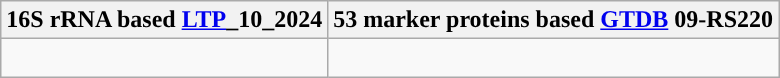<table class="wikitable">
<tr>
<th colspan=1>16S rRNA based <a href='#'>LTP</a>_10_2024</th>
<th colspan=1>53 marker proteins based <a href='#'>GTDB</a> 09-RS220</th>
</tr>
<tr>
<td style="vertical-align:top"><br></td>
<td><br></td>
</tr>
</table>
